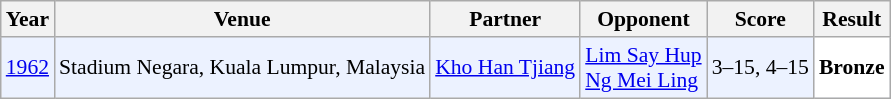<table class="sortable wikitable" style="font-size: 90%;">
<tr>
<th>Year</th>
<th>Venue</th>
<th>Partner</th>
<th>Opponent</th>
<th>Score</th>
<th>Result</th>
</tr>
<tr style="background:#ECF2FF">
<td align="center"><a href='#'>1962</a></td>
<td align="left">Stadium Negara, Kuala Lumpur, Malaysia</td>
<td align="left"> <a href='#'>Kho Han Tjiang</a></td>
<td align="left"> <a href='#'>Lim Say Hup</a><br> <a href='#'>Ng Mei Ling</a></td>
<td align="left">3–15, 4–15</td>
<td style="text-align:left; background:white"> <strong>Bronze</strong></td>
</tr>
</table>
